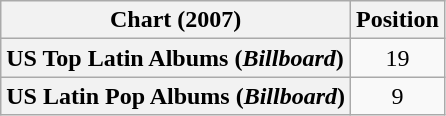<table class="wikitable sortable plainrowheaders">
<tr>
<th style="text-align:center;">Chart (2007)</th>
<th style="text-align:center;">Position</th>
</tr>
<tr>
<th scope="row" style="text-align:left;">US Top Latin Albums (<em>Billboard</em>)</th>
<td style="text-align:center;">19</td>
</tr>
<tr>
<th scope="row" style="text-align:left;">US Latin Pop Albums (<em>Billboard</em>)</th>
<td style="text-align:center;">9</td>
</tr>
</table>
